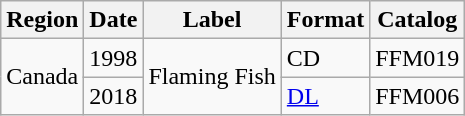<table class="wikitable">
<tr>
<th>Region</th>
<th>Date</th>
<th>Label</th>
<th>Format</th>
<th>Catalog</th>
</tr>
<tr>
<td rowspan="2">Canada</td>
<td>1998</td>
<td rowspan="2">Flaming Fish</td>
<td>CD</td>
<td>FFM019</td>
</tr>
<tr>
<td>2018</td>
<td><a href='#'>DL</a></td>
<td>FFM006</td>
</tr>
</table>
